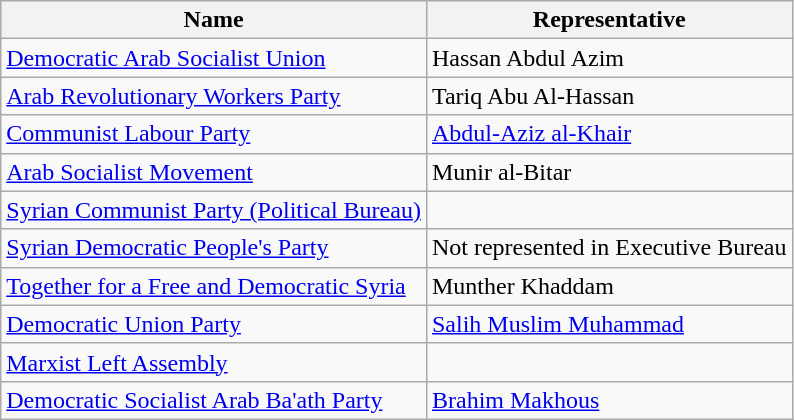<table class="wikitable sortable">
<tr>
<th>Name</th>
<th>Representative</th>
</tr>
<tr>
<td><a href='#'>Democratic Arab Socialist Union</a></td>
<td>Hassan Abdul Azim</td>
</tr>
<tr>
<td><a href='#'>Arab Revolutionary Workers Party</a></td>
<td>Tariq Abu Al-Hassan</td>
</tr>
<tr>
<td><a href='#'>Communist Labour Party</a></td>
<td><a href='#'>Abdul-Aziz al-Khair</a></td>
</tr>
<tr>
<td><a href='#'>Arab Socialist Movement</a></td>
<td>Munir al-Bitar</td>
</tr>
<tr>
<td><a href='#'>Syrian Communist Party (Political Bureau)</a></td>
<td></td>
</tr>
<tr>
<td><a href='#'>Syrian Democratic People's Party</a></td>
<td>Not represented in Executive Bureau</td>
</tr>
<tr>
<td><a href='#'>Together for a Free and Democratic Syria</a></td>
<td>Munther Khaddam</td>
</tr>
<tr>
<td><a href='#'>Democratic Union Party</a></td>
<td><a href='#'>Salih Muslim Muhammad</a></td>
</tr>
<tr>
<td><a href='#'>Marxist Left Assembly</a></td>
<td></td>
</tr>
<tr>
<td><a href='#'>Democratic Socialist Arab Ba'ath Party</a></td>
<td><a href='#'>Brahim Makhous</a></td>
</tr>
</table>
